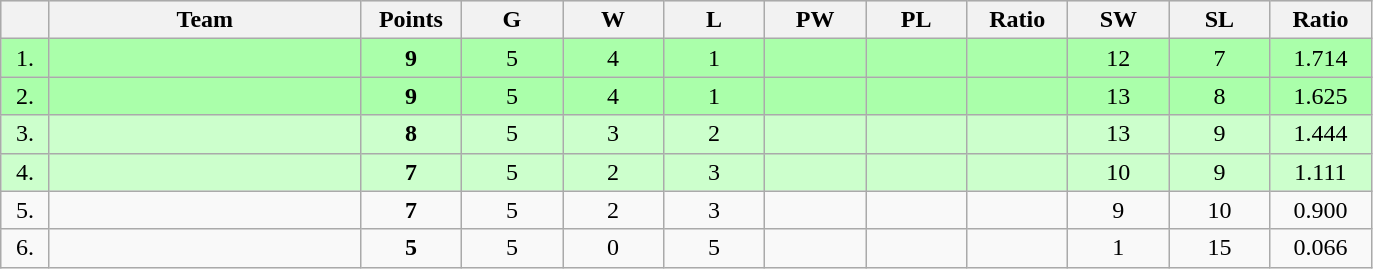<table class=wikitable style="text-align:center">
<tr style="background: #DCDCDC">
<th width="25"></th>
<th width="200">Team</th>
<th width="60">Points</th>
<th width="60">G</th>
<th width="60">W</th>
<th width="60">L</th>
<th width="60">PW</th>
<th width="60">PL</th>
<th width="60">Ratio</th>
<th width="60">SW</th>
<th width="60">SL</th>
<th width="60">Ratio</th>
</tr>
<tr style="background: #AAFFAA">
<td>1.</td>
<td align=left></td>
<td><strong>9</strong></td>
<td>5</td>
<td>4</td>
<td>1</td>
<td></td>
<td></td>
<td></td>
<td>12</td>
<td>7</td>
<td>1.714</td>
</tr>
<tr style="background: #AAFFAA">
<td>2.</td>
<td align=left></td>
<td><strong>9</strong></td>
<td>5</td>
<td>4</td>
<td>1</td>
<td></td>
<td></td>
<td></td>
<td>13</td>
<td>8</td>
<td>1.625</td>
</tr>
<tr style="background: #CCFFCC">
<td>3.</td>
<td align=left></td>
<td><strong>8</strong></td>
<td>5</td>
<td>3</td>
<td>2</td>
<td></td>
<td></td>
<td></td>
<td>13</td>
<td>9</td>
<td>1.444</td>
</tr>
<tr style="background: #CCFFCC">
<td>4.</td>
<td align=left></td>
<td><strong>7</strong></td>
<td>5</td>
<td>2</td>
<td>3</td>
<td></td>
<td></td>
<td></td>
<td>10</td>
<td>9</td>
<td>1.111</td>
</tr>
<tr>
<td>5.</td>
<td align=left></td>
<td><strong>7</strong></td>
<td>5</td>
<td>2</td>
<td>3</td>
<td></td>
<td></td>
<td></td>
<td>9</td>
<td>10</td>
<td>0.900</td>
</tr>
<tr>
<td>6.</td>
<td align=left></td>
<td><strong>5</strong></td>
<td>5</td>
<td>0</td>
<td>5</td>
<td></td>
<td></td>
<td></td>
<td>1</td>
<td>15</td>
<td>0.066</td>
</tr>
</table>
